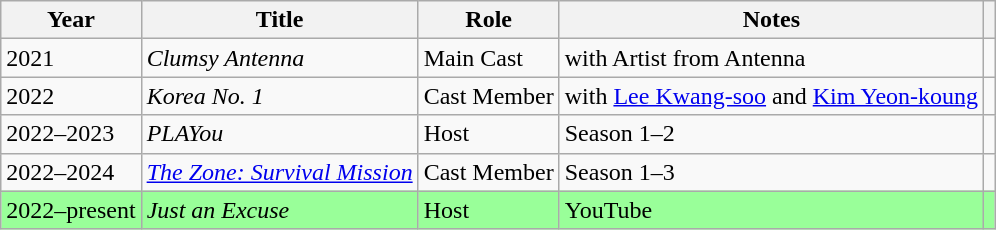<table class="wikitable plainrowheaders">
<tr>
<th scope="col">Year</th>
<th scope="col">Title</th>
<th scope="col">Role</th>
<th scope="col">Notes</th>
<th class="unsortable" scope="col"></th>
</tr>
<tr>
<td scope="row">2021</td>
<td><em>Clumsy Antenna</em></td>
<td>Main Cast</td>
<td>with Artist from Antenna</td>
<td align="center"></td>
</tr>
<tr>
<td scope="row">2022</td>
<td><em>Korea No. 1</em></td>
<td>Cast Member</td>
<td align="center">with <a href='#'>Lee Kwang-soo</a> and <a href='#'>Kim Yeon-koung</a></td>
<td align="center"></td>
</tr>
<tr>
<td scope="row">2022–2023</td>
<td><em>PLAYou</em></td>
<td>Host</td>
<td>Season 1–2</td>
<td align="center"></td>
</tr>
<tr>
<td scope="row">2022–2024</td>
<td><em><a href='#'>The Zone: Survival Mission</a></em></td>
<td>Cast Member</td>
<td>Season 1–3</td>
<td align="center"></td>
</tr>
<tr bgcolor="#99ff99">
<td>2022–present</td>
<td><em>Just an Excuse</em></td>
<td>Host</td>
<td>YouTube</td>
<td></td>
</tr>
</table>
